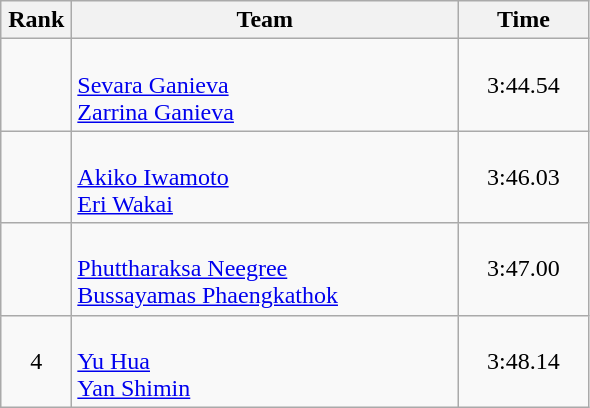<table class=wikitable style="text-align:center">
<tr>
<th width=40>Rank</th>
<th width=250>Team</th>
<th width=80>Time</th>
</tr>
<tr>
<td></td>
<td align=left><br><a href='#'>Sevara Ganieva</a><br><a href='#'>Zarrina Ganieva</a></td>
<td>3:44.54</td>
</tr>
<tr>
<td></td>
<td align=left><br><a href='#'>Akiko Iwamoto</a><br><a href='#'>Eri Wakai</a></td>
<td>3:46.03</td>
</tr>
<tr>
<td></td>
<td align=left><br><a href='#'>Phuttharaksa Neegree</a><br><a href='#'>Bussayamas Phaengkathok</a></td>
<td>3:47.00</td>
</tr>
<tr>
<td>4</td>
<td align=left><br><a href='#'>Yu Hua</a><br><a href='#'>Yan Shimin</a></td>
<td>3:48.14</td>
</tr>
</table>
